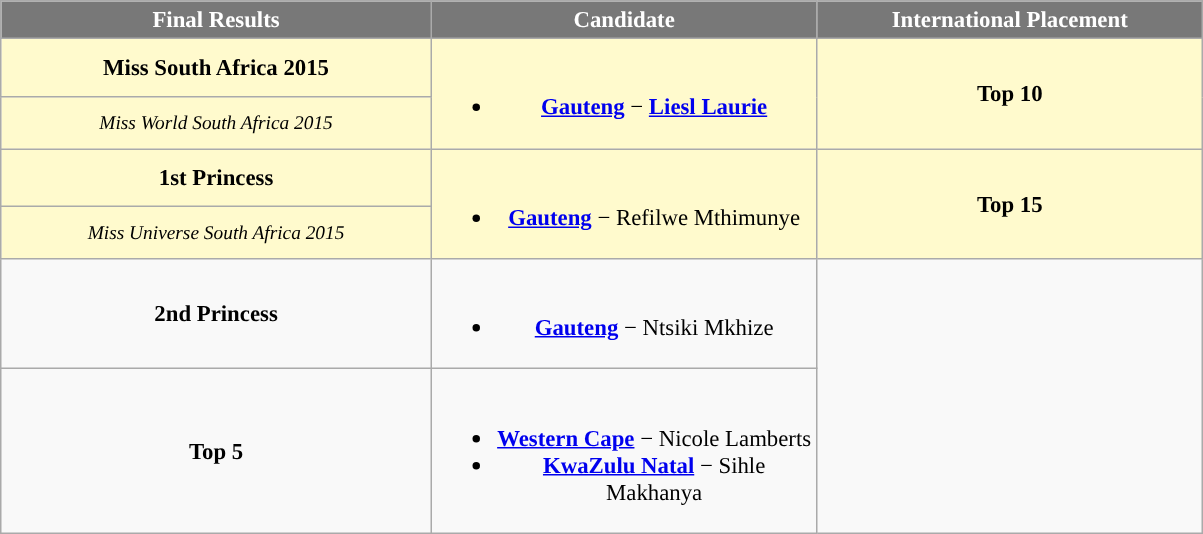<table class="wikitable sortable" style="font-size:95%;">
<tr>
<th style="width:280px;background-color:#787878;color:#FFFFFF;">Final Results</th>
<th style="width:250px;background-color:#787878;color:#FFFFFF;">Candidate</th>
<th style="width:250px;background-color:#787878;color:#FFFFFF;">International Placement</th>
</tr>
<tr align="center" style="background:#FFFACD">
<td style="text-align:center"><strong>Miss South Africa 2015</strong></td>
<td rowspan=2><br><ul><li><strong><a href='#'>Gauteng</a></strong> − <strong><a href='#'>Liesl Laurie</a></strong></li></ul></td>
<td rowspan="2"><strong>Top 10</strong></td>
</tr>
<tr align="center" style="background:#FFFACD;">
<td style="text-align:center; font-size:85%"><em>Miss World South Africa 2015</em></td>
</tr>
<tr align="center" style="background:#FFFACD;">
<td style="text-align:center"><strong>1st Princess</strong></td>
<td rowspan=2><br><ul><li><strong><a href='#'>Gauteng</a></strong> − Refilwe Mthimunye</li></ul></td>
<td rowspan="2"><strong>Top 15</strong></td>
</tr>
<tr align="center" style="background:#FFFACD;">
<td style="text-align:center; font-size:85%"><em>Miss Universe South Africa 2015</em></td>
</tr>
<tr align="center">
<td><strong> 2nd Princess</strong></td>
<td><br><ul><li><strong><a href='#'>Gauteng</a></strong> − Ntsiki Mkhize</li></ul></td>
</tr>
<tr align="center">
<td><strong>Top 5</strong></td>
<td><br><ul><li><strong><a href='#'>Western Cape</a></strong> − Nicole Lamberts</li><li><strong><a href='#'>KwaZulu Natal</a></strong> − Sihle Makhanya</li></ul></td>
</tr>
</table>
